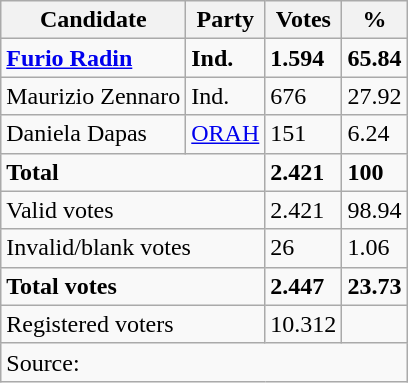<table class="wikitable" style="text-align: left;">
<tr>
<th>Candidate</th>
<th>Party</th>
<th>Votes</th>
<th>%</th>
</tr>
<tr>
<td><strong><a href='#'>Furio Radin</a></strong></td>
<td><strong>Ind.</strong></td>
<td><strong>1.594</strong></td>
<td><strong>65.84</strong></td>
</tr>
<tr>
<td>Maurizio Zennaro</td>
<td>Ind.</td>
<td>676</td>
<td>27.92</td>
</tr>
<tr>
<td>Daniela Dapas</td>
<td><a href='#'>ORAH</a></td>
<td>151</td>
<td>6.24</td>
</tr>
<tr>
<td colspan="2"><strong>Total</strong></td>
<td><strong>2.421</strong></td>
<td><strong>100</strong></td>
</tr>
<tr>
<td colspan="2">Valid votes</td>
<td>2.421</td>
<td>98.94</td>
</tr>
<tr>
<td colspan="2">Invalid/blank votes</td>
<td>26</td>
<td>1.06</td>
</tr>
<tr>
<td colspan="2"><strong>Total votes</strong></td>
<td><strong>2.447</strong></td>
<td><strong>23.73</strong></td>
</tr>
<tr>
<td colspan="2">Registered voters</td>
<td>10.312</td>
<td></td>
</tr>
<tr>
<td colspan="4">Source: </td>
</tr>
</table>
